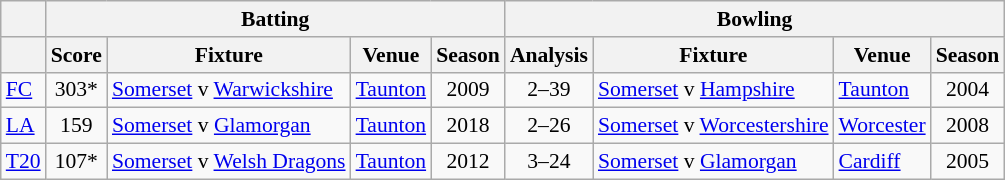<table class=wikitable style="font-size:90%">
<tr>
<th rowspan="1"></th>
<th colspan="4" rowspan="1">Batting</th>
<th colspan="4" rowspan="1">Bowling</th>
</tr>
<tr>
<th></th>
<th>Score</th>
<th>Fixture</th>
<th>Venue</th>
<th>Season</th>
<th>Analysis</th>
<th>Fixture</th>
<th>Venue</th>
<th>Season</th>
</tr>
<tr>
<td><a href='#'>FC</a></td>
<td align="center">303*</td>
<td><a href='#'>Somerset</a> v <a href='#'>Warwickshire</a></td>
<td><a href='#'>Taunton</a></td>
<td align="center">2009</td>
<td align="center">2–39</td>
<td><a href='#'>Somerset</a> v <a href='#'>Hampshire</a></td>
<td><a href='#'>Taunton</a></td>
<td align="center">2004</td>
</tr>
<tr>
<td><a href='#'>LA</a></td>
<td align="center">159</td>
<td><a href='#'>Somerset</a> v <a href='#'>Glamorgan</a></td>
<td><a href='#'>Taunton</a></td>
<td align="center">2018</td>
<td align="center">2–26</td>
<td><a href='#'>Somerset</a> v <a href='#'>Worcestershire</a></td>
<td><a href='#'>Worcester</a></td>
<td align="center">2008</td>
</tr>
<tr>
<td><a href='#'>T20</a></td>
<td align="center">107*</td>
<td><a href='#'>Somerset</a> v <a href='#'>Welsh Dragons</a></td>
<td><a href='#'>Taunton</a></td>
<td align="center">2012</td>
<td align="center">3–24</td>
<td><a href='#'>Somerset</a> v <a href='#'>Glamorgan</a></td>
<td><a href='#'>Cardiff</a></td>
<td align="center">2005</td>
</tr>
</table>
